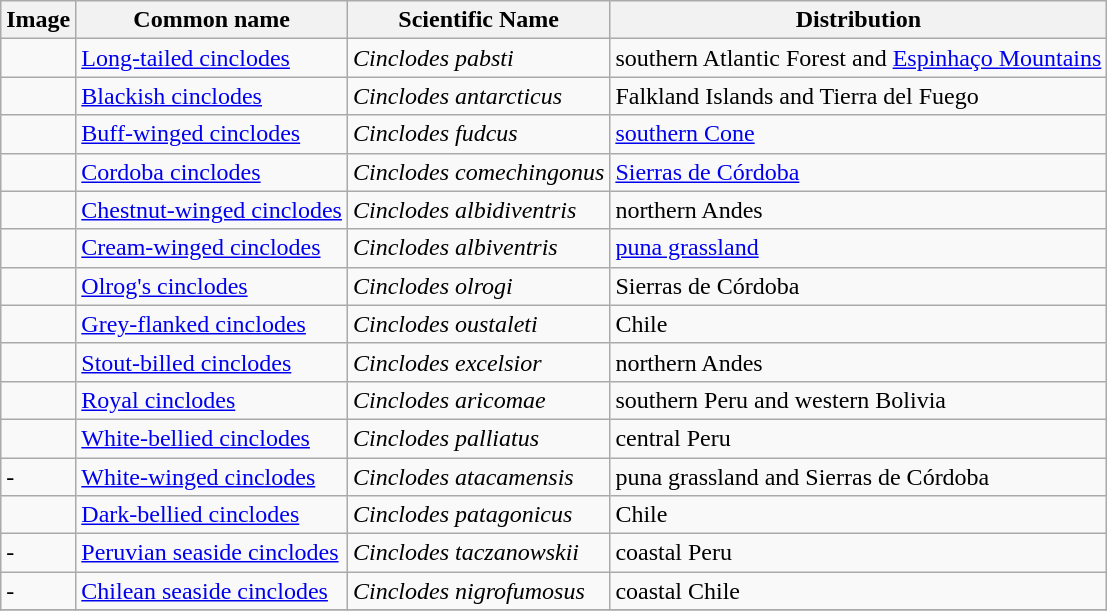<table class="wikitable">
<tr>
<th>Image</th>
<th>Common name</th>
<th>Scientific Name</th>
<th>Distribution</th>
</tr>
<tr>
<td></td>
<td><a href='#'>Long-tailed cinclodes</a></td>
<td><em>Cinclodes pabsti</em></td>
<td>southern Atlantic Forest and <a href='#'>Espinhaço Mountains</a></td>
</tr>
<tr>
<td></td>
<td><a href='#'>Blackish cinclodes</a></td>
<td><em>Cinclodes antarcticus</em></td>
<td>Falkland Islands and Tierra del Fuego</td>
</tr>
<tr>
<td></td>
<td><a href='#'>Buff-winged cinclodes</a></td>
<td><em>Cinclodes fudcus</em></td>
<td><a href='#'>southern Cone</a></td>
</tr>
<tr>
<td></td>
<td><a href='#'>Cordoba cinclodes</a></td>
<td><em>Cinclodes comechingonus</em></td>
<td><a href='#'>Sierras de Córdoba</a></td>
</tr>
<tr>
<td></td>
<td><a href='#'>Chestnut-winged cinclodes</a></td>
<td><em>Cinclodes albidiventris</em></td>
<td>northern Andes</td>
</tr>
<tr>
<td></td>
<td><a href='#'>Cream-winged cinclodes</a></td>
<td><em>Cinclodes albiventris</em></td>
<td><a href='#'>puna grassland</a></td>
</tr>
<tr>
<td></td>
<td><a href='#'>Olrog's cinclodes</a></td>
<td><em>Cinclodes olrogi</em></td>
<td>Sierras de Córdoba</td>
</tr>
<tr>
<td></td>
<td><a href='#'>Grey-flanked cinclodes</a></td>
<td><em>Cinclodes oustaleti</em></td>
<td>Chile</td>
</tr>
<tr>
<td></td>
<td><a href='#'>Stout-billed cinclodes</a></td>
<td><em>Cinclodes excelsior</em></td>
<td>northern Andes</td>
</tr>
<tr>
<td></td>
<td><a href='#'>Royal cinclodes</a></td>
<td><em>Cinclodes aricomae</em></td>
<td>southern Peru and western Bolivia</td>
</tr>
<tr>
<td></td>
<td><a href='#'>White-bellied cinclodes</a></td>
<td><em>Cinclodes palliatus</em></td>
<td>central Peru</td>
</tr>
<tr>
<td>-</td>
<td><a href='#'>White-winged cinclodes</a></td>
<td><em>Cinclodes atacamensis</em></td>
<td>puna grassland and Sierras de Córdoba</td>
</tr>
<tr>
<td></td>
<td><a href='#'>Dark-bellied cinclodes</a></td>
<td><em>Cinclodes patagonicus</em></td>
<td>Chile</td>
</tr>
<tr>
<td>-</td>
<td><a href='#'>Peruvian seaside cinclodes</a></td>
<td><em>Cinclodes taczanowskii</em></td>
<td>coastal Peru</td>
</tr>
<tr>
<td>-</td>
<td><a href='#'>Chilean seaside cinclodes</a></td>
<td><em>Cinclodes nigrofumosus</em></td>
<td>coastal Chile</td>
</tr>
<tr>
</tr>
</table>
